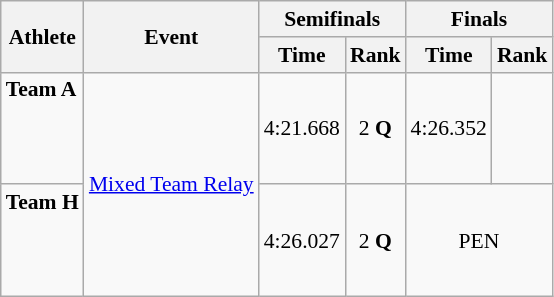<table class="wikitable" style="font-size:90%; text-align:center;">
<tr>
<th rowspan=2>Athlete</th>
<th rowspan=2>Event</th>
<th colspan=2>Semifinals</th>
<th colspan=2>Finals</th>
</tr>
<tr>
<th>Time</th>
<th>Rank</th>
<th>Time</th>
<th>Rank</th>
</tr>
<tr>
<td align=left><strong>Team A</strong><br><br><br><br></td>
<td rowspan=2 align=left><a href='#'>Mixed Team Relay</a></td>
<td>4:21.668</td>
<td>2 <strong>Q</strong></td>
<td>4:26.352</td>
<td></td>
</tr>
<tr>
<td align=left><strong>Team H</strong><br><br><br><br></td>
<td>4:26.027</td>
<td>2 <strong>Q</strong></td>
<td colspan=2>PEN</td>
</tr>
</table>
